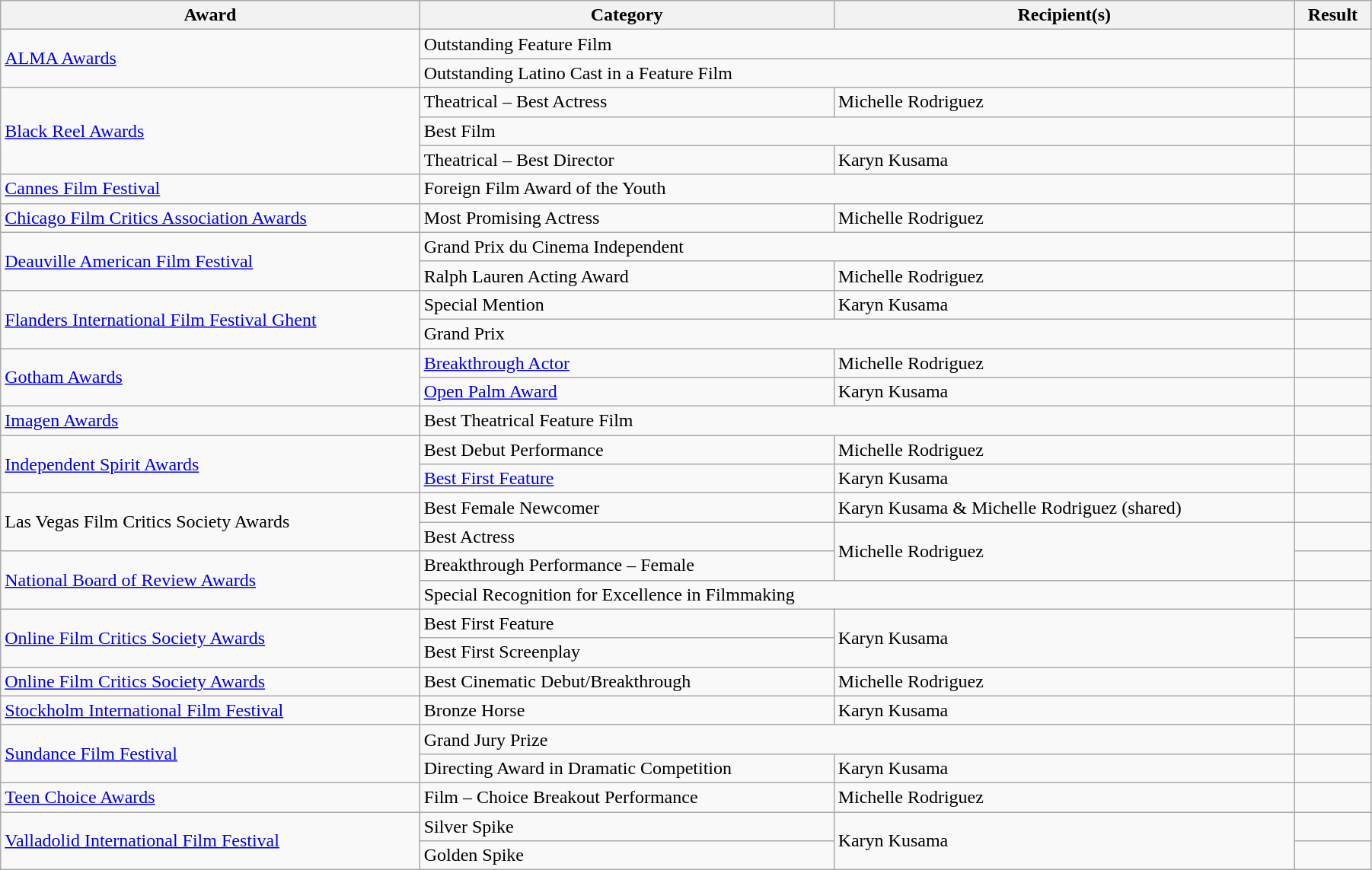<table class="wikitable sortable" width="95%">
<tr>
<th>Award</th>
<th>Category</th>
<th>Recipient(s)</th>
<th>Result</th>
</tr>
<tr>
<td rowspan="2"><a href='#'>ALMA Awards</a></td>
<td colspan="2">Outstanding Feature Film</td>
<td></td>
</tr>
<tr>
<td colspan="2">Outstanding Latino Cast in a Feature Film</td>
<td></td>
</tr>
<tr>
<td rowspan="3"><a href='#'>Black Reel Awards</a></td>
<td>Theatrical – Best Actress</td>
<td>Michelle Rodriguez</td>
<td></td>
</tr>
<tr>
<td colspan=2>Best Film</td>
<td></td>
</tr>
<tr>
<td>Theatrical – Best Director</td>
<td>Karyn Kusama</td>
<td></td>
</tr>
<tr>
<td><a href='#'>Cannes Film Festival</a></td>
<td colspan=2>Foreign Film Award of the Youth</td>
<td></td>
</tr>
<tr>
<td><a href='#'>Chicago Film Critics Association Awards</a></td>
<td>Most Promising Actress</td>
<td>Michelle Rodriguez</td>
<td></td>
</tr>
<tr>
<td rowspan=2><a href='#'>Deauville American Film Festival</a></td>
<td colspan=2>Grand Prix du Cinema Independent</td>
<td></td>
</tr>
<tr>
<td>Ralph Lauren Acting Award</td>
<td>Michelle Rodriguez</td>
<td></td>
</tr>
<tr>
<td rowspan=2><a href='#'>Flanders International Film Festival Ghent</a></td>
<td>Special Mention</td>
<td>Karyn Kusama</td>
<td></td>
</tr>
<tr>
<td colspan=2>Grand Prix</td>
<td></td>
</tr>
<tr>
<td rowspan=2><a href='#'>Gotham Awards</a></td>
<td><a href='#'>Breakthrough Actor</a></td>
<td>Michelle Rodriguez</td>
<td></td>
</tr>
<tr>
<td><a href='#'>Open Palm Award</a></td>
<td>Karyn Kusama</td>
<td></td>
</tr>
<tr>
<td><a href='#'>Imagen Awards</a></td>
<td colspan=2>Best Theatrical Feature Film</td>
<td></td>
</tr>
<tr>
<td rowspan=2><a href='#'>Independent Spirit Awards</a></td>
<td>Best Debut Performance</td>
<td>Michelle Rodriguez</td>
<td></td>
</tr>
<tr>
<td><a href='#'>Best First Feature</a></td>
<td>Karyn Kusama</td>
<td></td>
</tr>
<tr>
<td rowspan=2>Las Vegas Film Critics Society Awards</td>
<td>Best Female Newcomer</td>
<td>Karyn Kusama & Michelle Rodriguez (shared)</td>
<td></td>
</tr>
<tr>
<td>Best Actress</td>
<td rowspan=2>Michelle Rodriguez</td>
<td></td>
</tr>
<tr>
<td rowspan=2><a href='#'>National Board of Review Awards</a></td>
<td>Breakthrough Performance – Female</td>
<td></td>
</tr>
<tr>
<td colspan=2>Special Recognition for Excellence in Filmmaking</td>
<td></td>
</tr>
<tr>
<td rowspan=2><a href='#'>Online Film Critics Society Awards</a></td>
<td>Best First Feature</td>
<td rowspan=2>Karyn Kusama</td>
<td></td>
</tr>
<tr>
<td>Best First Screenplay</td>
<td></td>
</tr>
<tr>
<td><a href='#'>Online Film Critics Society Awards</a></td>
<td>Best Cinematic Debut/Breakthrough</td>
<td>Michelle Rodriguez</td>
<td></td>
</tr>
<tr>
<td><a href='#'>Stockholm International Film Festival</a></td>
<td>Bronze Horse</td>
<td>Karyn Kusama</td>
<td></td>
</tr>
<tr>
<td rowspan=2><a href='#'>Sundance Film Festival</a></td>
<td colspan="2">Grand Jury Prize</td>
<td></td>
</tr>
<tr>
<td>Directing Award in Dramatic Competition</td>
<td>Karyn Kusama</td>
<td></td>
</tr>
<tr>
<td><a href='#'>Teen Choice Awards</a></td>
<td>Film – Choice Breakout Performance</td>
<td>Michelle Rodriguez</td>
<td></td>
</tr>
<tr>
<td rowspan=2><a href='#'>Valladolid International Film Festival</a></td>
<td>Silver Spike</td>
<td rowspan=2>Karyn Kusama</td>
<td></td>
</tr>
<tr>
<td>Golden Spike</td>
<td></td>
</tr>
</table>
